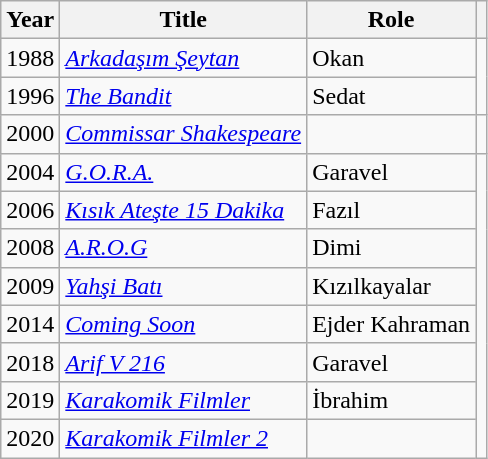<table class="wikitable">
<tr>
<th>Year</th>
<th>Title</th>
<th>Role</th>
<th></th>
</tr>
<tr>
<td>1988</td>
<td><em><a href='#'>Arkadaşım Şeytan</a></em></td>
<td>Okan</td>
<td rowspan="2"></td>
</tr>
<tr>
<td>1996</td>
<td><em><a href='#'>The Bandit</a></em></td>
<td>Sedat</td>
</tr>
<tr>
<td>2000</td>
<td><em><a href='#'>Commissar Shakespeare</a></em></td>
<td></td>
<td></td>
</tr>
<tr>
<td>2004</td>
<td><em><a href='#'>G.O.R.A.</a></em></td>
<td>Garavel</td>
<td rowspan="8"></td>
</tr>
<tr>
<td>2006</td>
<td><em><a href='#'>Kısık Ateşte 15 Dakika</a></em></td>
<td>Fazıl</td>
</tr>
<tr>
<td>2008</td>
<td><em><a href='#'>A.R.O.G</a></em></td>
<td>Dimi</td>
</tr>
<tr>
<td>2009</td>
<td><em><a href='#'>Yahşi Batı</a></em></td>
<td>Kızılkayalar</td>
</tr>
<tr>
<td>2014</td>
<td><em><a href='#'>Coming Soon</a></em></td>
<td>Ejder Kahraman</td>
</tr>
<tr>
<td>2018</td>
<td><em><a href='#'>Arif V 216</a></em></td>
<td>Garavel</td>
</tr>
<tr>
<td>2019</td>
<td><em><a href='#'>Karakomik Filmler</a></em></td>
<td>İbrahim</td>
</tr>
<tr>
<td>2020</td>
<td><em><a href='#'>Karakomik Filmler 2</a></em></td>
<td></td>
</tr>
</table>
